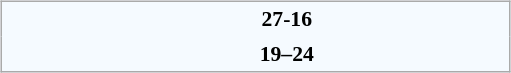<table width="100%" align=center>
<tr>
<td valign="top" width="50%"><br><table align=center cellpadding="3" cellspacing="0" style="background: #F5FAFF; border: 1px #aaa solid; border-collapse:collapse; font-size:95%;" width=340>
<tr style=font-size:95%>
<td align=center width=40></td>
<td width=130 align=right></td>
<td align=center width=40><strong>27-16</strong></td>
<td width=130></td>
</tr>
<tr style=font-size:95%>
<td align=center></td>
<td align=right></td>
<td align=center><strong>19–24</strong></td>
<td></td>
</tr>
</table>
</td>
<td valign="top" width="50%"><br><table align=center cellpadding="3" cellspacing="0" width=340>
</table>
</td>
</tr>
</table>
